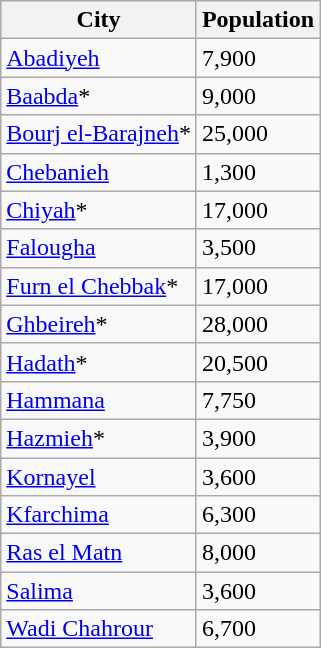<table class="wikitable sortable">
<tr>
<th>City</th>
<th>Population</th>
</tr>
<tr>
<td><a href='#'>Abadiyeh</a></td>
<td>7,900</td>
</tr>
<tr>
<td><a href='#'>Baabda</a>*</td>
<td>9,000</td>
</tr>
<tr>
<td><a href='#'>Bourj el-Barajneh</a>*</td>
<td>25,000</td>
</tr>
<tr>
<td><a href='#'>Chebanieh</a></td>
<td>1,300</td>
</tr>
<tr>
<td><a href='#'>Chiyah</a>*</td>
<td>17,000</td>
</tr>
<tr>
<td><a href='#'>Falougha</a></td>
<td>3,500</td>
</tr>
<tr>
<td><a href='#'>Furn el Chebbak</a>*</td>
<td>17,000</td>
</tr>
<tr>
<td><a href='#'>Ghbeireh</a>*</td>
<td>28,000</td>
</tr>
<tr>
<td><a href='#'>Hadath</a>*</td>
<td>20,500</td>
</tr>
<tr>
<td><a href='#'>Hammana</a></td>
<td>7,750</td>
</tr>
<tr>
<td><a href='#'>Hazmieh</a>*</td>
<td>3,900</td>
</tr>
<tr>
<td><a href='#'>Kornayel</a></td>
<td>3,600</td>
</tr>
<tr>
<td><a href='#'>Kfarchima</a></td>
<td>6,300</td>
</tr>
<tr>
<td><a href='#'>Ras el Matn</a></td>
<td>8,000</td>
</tr>
<tr>
<td><a href='#'>Salima</a></td>
<td>3,600</td>
</tr>
<tr>
<td><a href='#'>Wadi Chahrour</a></td>
<td>6,700</td>
</tr>
</table>
